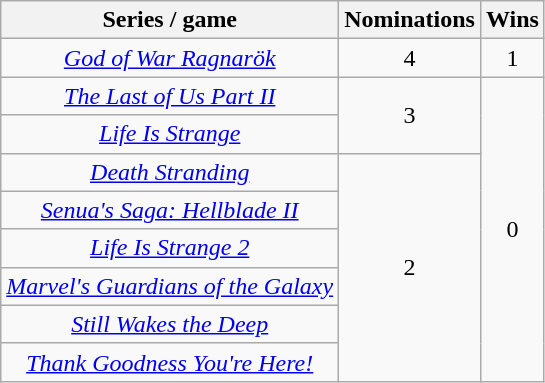<table class="wikitable sortable plainrowheaders" style="text-align:center;">
<tr>
<th scope="col">Series / game</th>
<th scope="col">Nominations</th>
<th scope="col">Wins</th>
</tr>
<tr>
<td><em><a href='#'>God of War Ragnarök</a></em></td>
<td>4</td>
<td>1</td>
</tr>
<tr>
<td><em><a href='#'>The Last of Us Part II</a></em></td>
<td rowspan="2">3</td>
<td rowspan="8">0</td>
</tr>
<tr>
<td><em><a href='#'>Life Is Strange</a></em></td>
</tr>
<tr>
<td><em><a href='#'>Death Stranding</a></em></td>
<td rowspan="6">2</td>
</tr>
<tr>
<td><em><a href='#'>Senua's Saga: Hellblade II</a></em></td>
</tr>
<tr>
<td><em><a href='#'>Life Is Strange 2</a></em></td>
</tr>
<tr>
<td><em><a href='#'>Marvel's Guardians of the Galaxy</a></em></td>
</tr>
<tr>
<td><em><a href='#'>Still Wakes the Deep</a></em></td>
</tr>
<tr>
<td><em><a href='#'>Thank Goodness You're Here!</a></em></td>
</tr>
</table>
